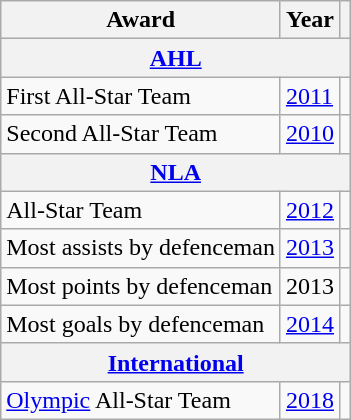<table class="wikitable">
<tr>
<th>Award</th>
<th>Year</th>
<th></th>
</tr>
<tr>
<th colspan="3"><a href='#'>AHL</a></th>
</tr>
<tr>
<td>First All-Star Team</td>
<td><a href='#'>2011</a></td>
<td></td>
</tr>
<tr>
<td>Second All-Star Team</td>
<td><a href='#'>2010</a></td>
<td></td>
</tr>
<tr>
<th colspan="3"><a href='#'>NLA</a></th>
</tr>
<tr>
<td>All-Star Team</td>
<td><a href='#'>2012</a></td>
<td></td>
</tr>
<tr>
<td>Most assists by defenceman</td>
<td><a href='#'>2013</a></td>
<td></td>
</tr>
<tr>
<td>Most points by defenceman</td>
<td>2013</td>
<td></td>
</tr>
<tr>
<td>Most goals by defenceman</td>
<td><a href='#'>2014</a></td>
<td></td>
</tr>
<tr>
<th colspan="3"><a href='#'>International</a></th>
</tr>
<tr>
<td><a href='#'>Olympic</a> All-Star Team</td>
<td><a href='#'>2018</a></td>
<td></td>
</tr>
</table>
